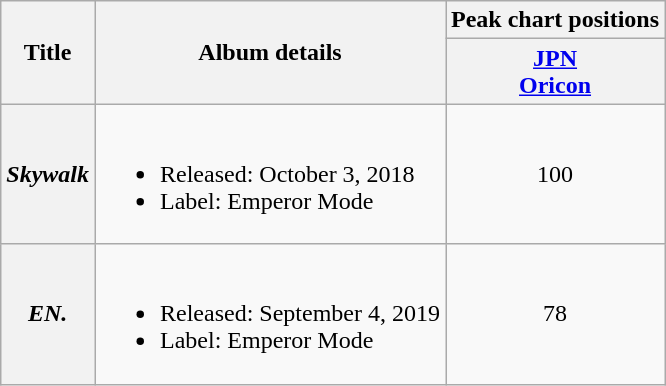<table class="wikitable plainrowheaders">
<tr>
<th scope="col" rowspan="2">Title</th>
<th scope="col" rowspan="2">Album details</th>
<th scope="col" colspan="1">Peak chart positions</th>
</tr>
<tr>
<th scope="col"><a href='#'>JPN<br>Oricon</a></th>
</tr>
<tr>
<th scope="row"><em>Skywalk</em></th>
<td><br><ul><li>Released: October 3, 2018</li><li>Label: Emperor Mode</li></ul></td>
<td align="center">100</td>
</tr>
<tr>
<th scope="row"><em>EN.</em></th>
<td><br><ul><li>Released: September 4, 2019</li><li>Label: Emperor Mode</li></ul></td>
<td align="center">78</td>
</tr>
</table>
